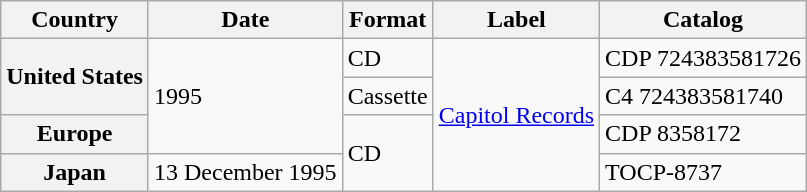<table class="wikitable plainrowheaders">
<tr>
<th scope="col">Country</th>
<th scope="col">Date</th>
<th scope="col">Format</th>
<th scope="col">Label</th>
<th scope="col">Catalog</th>
</tr>
<tr>
<th scope="row" rowspan="2">United States</th>
<td rowspan="3">1995</td>
<td>CD</td>
<td rowspan="4"><a href='#'>Capitol Records</a></td>
<td>CDP 724383581726</td>
</tr>
<tr>
<td>Cassette</td>
<td>C4 724383581740</td>
</tr>
<tr>
<th scope="row">Europe</th>
<td rowspan="2">CD</td>
<td>CDP 8358172</td>
</tr>
<tr>
<th scope="row">Japan</th>
<td>13 December 1995</td>
<td>TOCP-8737</td>
</tr>
</table>
